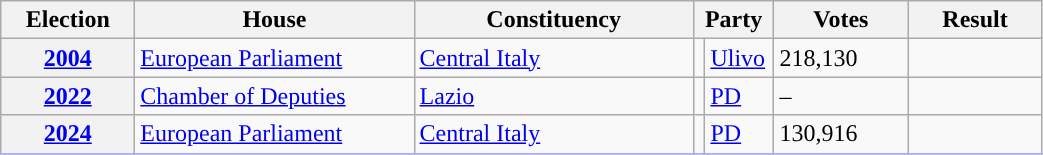<table class=wikitable style="width:55%; border:1px #AAAAFF solid">
<tr>
<th width=12%>Election</th>
<th width=25%>House</th>
<th width=25%>Constituency</th>
<th width=5% colspan="2">Party</th>
<th width=12%>Votes</th>
<th width=12%>Result</th>
</tr>
<tr>
<th><a href='#'>2004</a></th>
<td><a href='#'>European Parliament</a></td>
<td><a href='#'>Central Italy</a></td>
<td></td>
<td><a href='#'>Ulivo</a></td>
<td>218,130</td>
<td></td>
</tr>
<tr>
<th><a href='#'>2022</a></th>
<td><a href='#'>Chamber of Deputies</a></td>
<td><a href='#'>Lazio</a></td>
<td></td>
<td><a href='#'>PD</a></td>
<td>–</td>
<td></td>
</tr>
<tr>
<th><a href='#'>2024</a></th>
<td><a href='#'>European Parliament</a></td>
<td><a href='#'>Central Italy</a></td>
<td></td>
<td><a href='#'>PD</a></td>
<td>130,916</td>
<td></td>
</tr>
<tr>
</tr>
</table>
